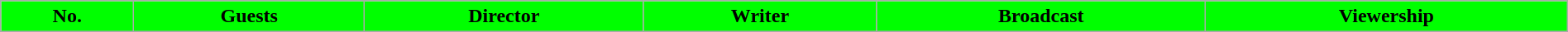<table class="wikitable" width="100%">
<tr>
<th scope="col" style="background:#00FF00;">No.</th>
<th scope="col" style="background:#00FF00;">Guests</th>
<th scope="col" style="background:#00FF00;">Director</th>
<th scope="col" style="background:#00FF00;">Writer</th>
<th scope="col" style="background:#00FF00;">Broadcast</th>
<th scope="col" style="background:#00FF00;">Viewership<br>





</th>
</tr>
</table>
